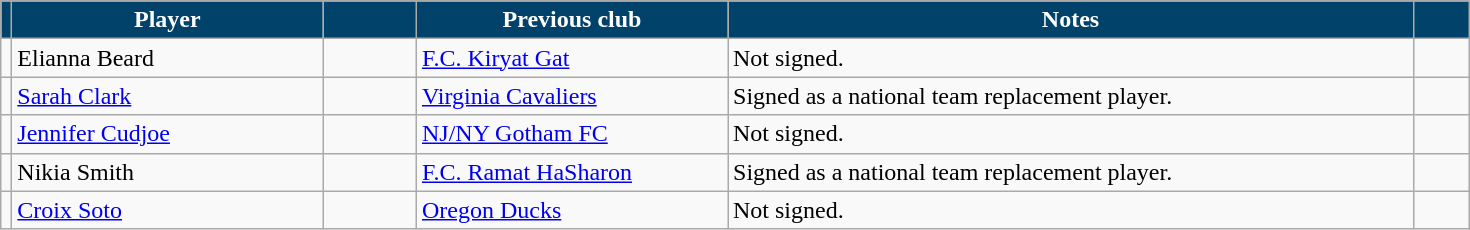<table class="wikitable">
<tr>
<th style="background:#01426A; color:#fff;" width:55px;"></th>
<th style="background:#01426A; color:#fff; width:200px;">Player</th>
<th style="background:#01426A; color:#fff; width:55px;"></th>
<th style="background:#01426A; color:#fff; width:200px;">Previous club</th>
<th style="background:#01426A; color:#fff; width:450px;">Notes</th>
<th style="background:#01426A; color:#fff; width:30px;"></th>
</tr>
<tr>
<td></td>
<td>Elianna Beard</td>
<td></td>
<td> <a href='#'>F.C. Kiryat Gat</a></td>
<td>Not signed.</td>
<td></td>
</tr>
<tr>
<td></td>
<td><a href='#'>Sarah Clark</a></td>
<td></td>
<td> <a href='#'>Virginia Cavaliers</a></td>
<td>Signed as a national team replacement player.</td>
<td></td>
</tr>
<tr>
<td></td>
<td><a href='#'>Jennifer Cudjoe</a></td>
<td></td>
<td> <a href='#'>NJ/NY Gotham FC</a></td>
<td>Not signed.</td>
<td></td>
</tr>
<tr>
<td></td>
<td>Nikia Smith</td>
<td></td>
<td> <a href='#'>F.C. Ramat HaSharon</a></td>
<td>Signed as a national team replacement player.</td>
<td></td>
</tr>
<tr>
<td></td>
<td><a href='#'>Croix Soto</a></td>
<td></td>
<td> <a href='#'>Oregon Ducks</a></td>
<td>Not signed.</td>
<td></td>
</tr>
</table>
